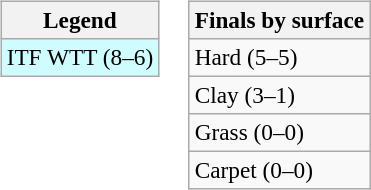<table>
<tr valign=top>
<td><br><table class=wikitable style=font-size:97%>
<tr>
<th>Legend</th>
</tr>
<tr bgcolor=#cffcff>
<td>ITF WTT (8–6)</td>
</tr>
</table>
</td>
<td><br><table class=wikitable style=font-size:97%>
<tr>
<th>Finals by surface</th>
</tr>
<tr>
<td>Hard (5–5)</td>
</tr>
<tr>
<td>Clay (3–1)</td>
</tr>
<tr>
<td>Grass (0–0)</td>
</tr>
<tr>
<td>Carpet (0–0)</td>
</tr>
</table>
</td>
</tr>
</table>
